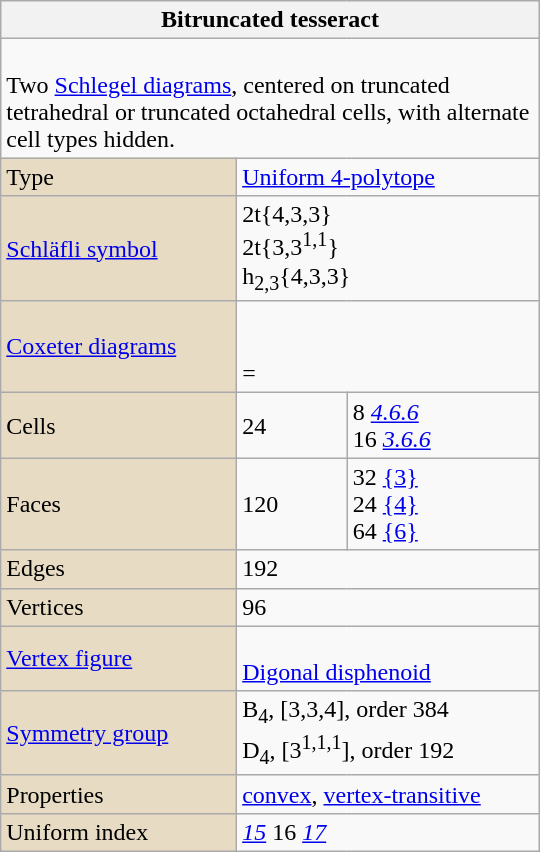<table class="wikitable" align="right" width="360">
<tr>
<th bgcolor=#e7dcc3 colspan=3>Bitruncated tesseract</th>
</tr>
<tr>
<td colspan=3><br>Two <a href='#'>Schlegel diagrams</a>, centered on truncated tetrahedral or truncated octahedral cells, with alternate cell types hidden.</td>
</tr>
<tr>
<td bgcolor=#e7dcc3>Type</td>
<td colspan=2><a href='#'>Uniform 4-polytope</a></td>
</tr>
<tr>
<td bgcolor=#e7dcc3><a href='#'>Schläfli symbol</a></td>
<td colspan=2>2t{4,3,3}<br>2t{3,3<sup>1,1</sup>}<br>h<sub>2,3</sub>{4,3,3}</td>
</tr>
<tr>
<td bgcolor=#e7dcc3><a href='#'>Coxeter diagrams</a></td>
<td colspan=2><br><br> = </td>
</tr>
<tr>
<td bgcolor=#e7dcc3>Cells</td>
<td>24</td>
<td>8 <a href='#'><em>4.6.6</em></a> <br>16 <a href='#'><em>3.6.6</em></a> </td>
</tr>
<tr>
<td bgcolor=#e7dcc3>Faces</td>
<td>120</td>
<td>32 <a href='#'>{3}</a><br>24 <a href='#'>{4}</a><br>64 <a href='#'>{6}</a></td>
</tr>
<tr>
<td bgcolor=#e7dcc3>Edges</td>
<td colspan=2>192</td>
</tr>
<tr>
<td bgcolor=#e7dcc3>Vertices</td>
<td colspan=2>96</td>
</tr>
<tr>
<td bgcolor=#e7dcc3><a href='#'>Vertex figure</a></td>
<td colspan=2><br><a href='#'>Digonal disphenoid</a></td>
</tr>
<tr>
<td bgcolor=#e7dcc3><a href='#'>Symmetry group</a></td>
<td colspan=2>B<sub>4</sub>, [3,3,4], order 384<br>D<sub>4</sub>, [3<sup>1,1,1</sup>], order 192</td>
</tr>
<tr>
<td bgcolor=#e7dcc3>Properties</td>
<td colspan=2><a href='#'>convex</a>, <a href='#'>vertex-transitive</a></td>
</tr>
<tr>
<td bgcolor=#e7dcc3>Uniform index</td>
<td colspan=2><em><a href='#'>15</a></em> 16 <em><a href='#'>17</a></em></td>
</tr>
</table>
